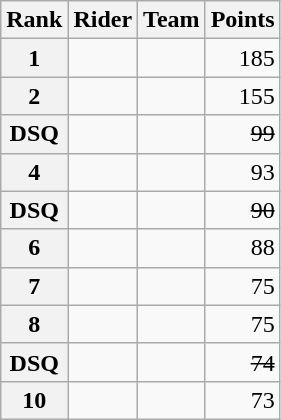<table class="wikitable">
<tr>
<th scope="col">Rank</th>
<th scope="col">Rider</th>
<th scope="col">Team</th>
<th scope="col">Points</th>
</tr>
<tr>
<th scope="row">1</th>
<td> </td>
<td></td>
<td style="text-align:right;">185</td>
</tr>
<tr>
<th scope="row">2</th>
<td> </td>
<td></td>
<td style="text-align:right;">155</td>
</tr>
<tr>
<th scope="row">DSQ</th>
<td><s></s></td>
<td><s></s></td>
<td style="text-align:right;"><s>99</s></td>
</tr>
<tr>
<th scope="row">4</th>
<td></td>
<td></td>
<td style="text-align:right;">93</td>
</tr>
<tr>
<th scope="row">DSQ</th>
<td><s></s></td>
<td><s></s></td>
<td style="text-align:right;"><s>90</s></td>
</tr>
<tr>
<th scope="row">6</th>
<td></td>
<td></td>
<td style="text-align:right;">88</td>
</tr>
<tr>
<th scope="row">7</th>
<td></td>
<td></td>
<td style="text-align:right;">75</td>
</tr>
<tr>
<th scope="row">8</th>
<td></td>
<td></td>
<td style="text-align:right;">75</td>
</tr>
<tr>
<th scope="row">DSQ</th>
<td><s></s></td>
<td><s></s></td>
<td style="text-align:right;"><s>74</s></td>
</tr>
<tr>
<th scope="row">10</th>
<td></td>
<td></td>
<td style="text-align:right;">73</td>
</tr>
</table>
